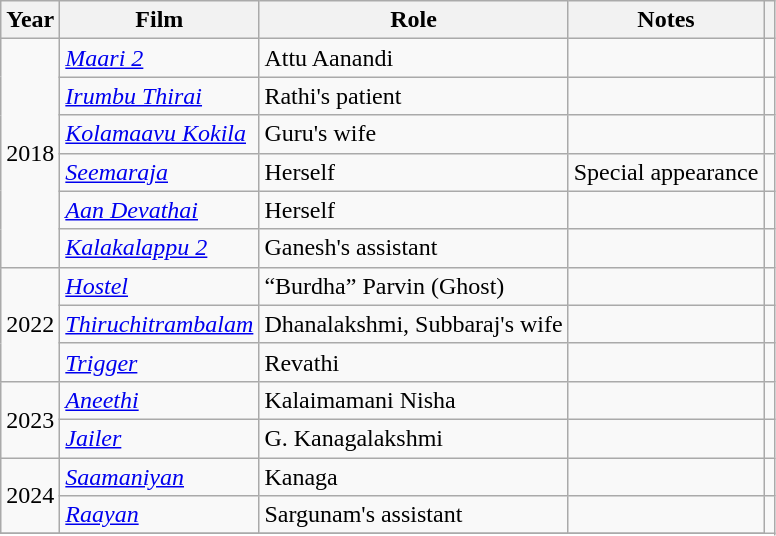<table class="wikitable sortable">
<tr>
<th>Year</th>
<th>Film</th>
<th>Role</th>
<th>Notes</th>
<th scope="col" class="unsortable"></th>
</tr>
<tr>
<td rowspan="6">2018</td>
<td><em><a href='#'>Maari 2</a></em></td>
<td>Attu Aanandi</td>
<td></td>
<td></td>
</tr>
<tr>
<td><em><a href='#'>Irumbu Thirai</a></em></td>
<td>Rathi's patient</td>
<td></td>
<td></td>
</tr>
<tr>
<td><em><a href='#'>Kolamaavu Kokila</a></em></td>
<td>Guru's wife</td>
<td></td>
<td></td>
</tr>
<tr>
<td><em><a href='#'>Seemaraja</a></em></td>
<td>Herself</td>
<td>Special appearance</td>
<td></td>
</tr>
<tr>
<td><em><a href='#'>Aan Devathai</a></em></td>
<td>Herself</td>
<td></td>
<td></td>
</tr>
<tr>
<td><em><a href='#'>Kalakalappu 2</a></em></td>
<td>Ganesh's assistant</td>
<td></td>
<td></td>
</tr>
<tr>
<td rowspan="3">2022</td>
<td><em><a href='#'>Hostel</a></em></td>
<td>“Burdha” Parvin (Ghost)</td>
<td></td>
<td></td>
</tr>
<tr>
<td><em><a href='#'>Thiruchitrambalam</a></em></td>
<td>Dhanalakshmi, Subbaraj's wife</td>
<td></td>
</tr>
<tr>
<td><em><a href='#'>Trigger</a></em></td>
<td>Revathi</td>
<td></td>
<td></td>
</tr>
<tr>
<td rowspan="2">2023</td>
<td><em><a href='#'>Aneethi</a></em></td>
<td>Kalaimamani Nisha</td>
<td></td>
<td></td>
</tr>
<tr>
<td><em><a href='#'>Jailer</a></em></td>
<td>G. Kanagalakshmi</td>
<td></td>
</tr>
<tr>
<td rowspan="2">2024</td>
<td><em><a href='#'>Saamaniyan</a></em></td>
<td>Kanaga</td>
<td></td>
<td></td>
</tr>
<tr>
<td><em><a href='#'>Raayan</a></em></td>
<td>Sargunam's assistant</td>
<td></td>
</tr>
<tr>
</tr>
</table>
